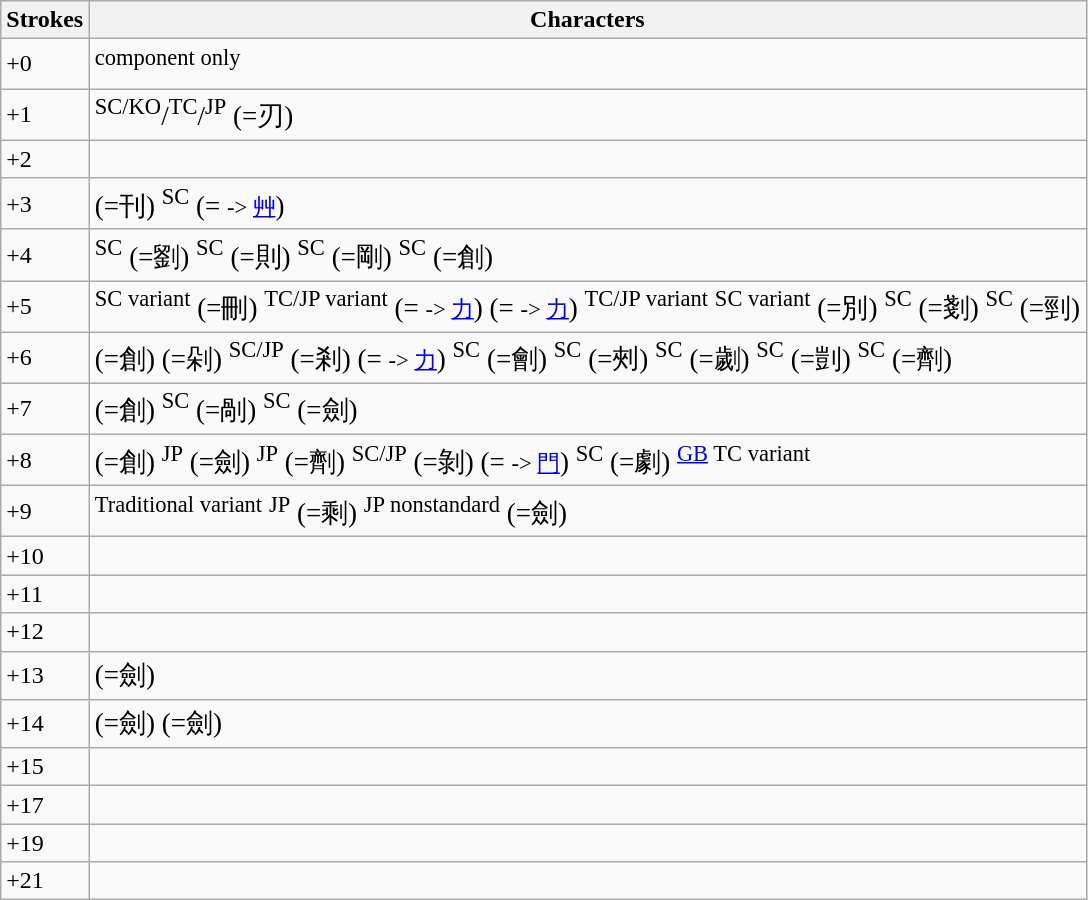<table class="wikitable">
<tr>
<th>Strokes</th>
<th>Characters</th>
</tr>
<tr --->
<td>+0</td>
<td style="font-size: large;">  <sup>component only</sup></td>
</tr>
<tr --->
<td>+1</td>
<td style="font-size: large;"><sup>SC/KO</sup>/<sup>TC</sup>/<sup>JP</sup>  (=刃)</td>
</tr>
<tr --->
<td>+2</td>
<td style="font-size: large;">   </td>
</tr>
<tr --->
<td>+3</td>
<td style="font-size: large;">   (=刊)  <sup>SC</sup> (= <small>-> <a href='#'>艸</a></small>)</td>
</tr>
<tr --->
<td>+4</td>
<td style="font-size: large;">          <sup>SC</sup> (=劉) <sup>SC</sup> (=則) <sup>SC</sup> (=剛) <sup>SC</sup> (=創)</td>
</tr>
<tr --->
<td>+5</td>
<td style="font-size: large;">    <sup>SC variant</sup> (=刪)     <sup>TC/JP variant</sup>  (= <small>-> <a href='#'>力</a></small>)  (= <small>-> <a href='#'>力</a></small>)   <sup>TC/JP variant</sup> <sup>SC variant</sup> (=別) <sup>SC</sup> (=剗) <sup>SC</sup> (=剄)</td>
</tr>
<tr --->
<td>+6</td>
<td style="font-size: large;">    (=創)    (=剁)     <sup>SC/JP</sup> (=剎)    (= <small>-> <a href='#'>力</a></small>) <sup>SC</sup> (=劊) <sup>SC</sup> (=㓨) <sup>SC</sup> (=劌) <sup>SC</sup> (=剴)  <sup>SC</sup> (=劑)</td>
</tr>
<tr --->
<td>+7</td>
<td style="font-size: large;">             (=創) <sup>SC</sup> (=剮) <sup>SC</sup> (=劍)</td>
</tr>
<tr --->
<td>+8</td>
<td style="font-size: large;">        (=創)          <sup>JP</sup> (=劍) <sup>JP</sup> (=劑) <sup>SC/JP</sup> (=剝)  (= <small>-> <a href='#'>門</a></small>) <sup>SC</sup> (=劇) <sup><a href='#'>GB</a> TC variant</sup></td>
</tr>
<tr --->
<td>+9</td>
<td style="font-size: large;">     <sup>Traditional variant</sup>  <sup>JP</sup> (=剩) <sup>JP nonstandard</sup> (=劍)</td>
</tr>
<tr --->
<td>+10</td>
<td style="font-size: large;">     </td>
</tr>
<tr --->
<td>+11</td>
<td style="font-size: large;">        </td>
</tr>
<tr --->
<td>+12</td>
<td style="font-size: large;">    </td>
</tr>
<tr --->
<td>+13</td>
<td style="font-size: large;">          (=劍) </td>
</tr>
<tr --->
<td>+14</td>
<td style="font-size: large;">   (=劍)   (=劍)</td>
</tr>
<tr --->
<td>+15</td>
<td style="font-size: large;"></td>
</tr>
<tr --->
<td>+17</td>
<td style="font-size: large;"></td>
</tr>
<tr --->
<td>+19</td>
<td style="font-size: large;"> </td>
</tr>
<tr --->
<td>+21</td>
<td style="font-size: large;"> </td>
</tr>
</table>
